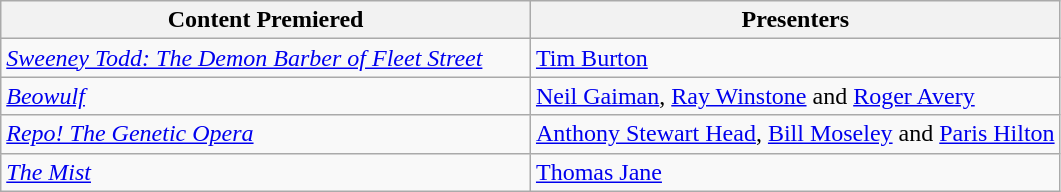<table class="wikitable sortable">
<tr>
<th scope="col" style="width:50%">Content Premiered</th>
<th scope="col" style="width:50%">Presenters</th>
</tr>
<tr>
<td><em><a href='#'>Sweeney Todd: The Demon Barber of Fleet Street</a></em></td>
<td><a href='#'>Tim Burton</a></td>
</tr>
<tr>
<td><em><a href='#'>Beowulf</a></em></td>
<td><a href='#'>Neil Gaiman</a>, <a href='#'>Ray Winstone</a> and <a href='#'>Roger Avery</a></td>
</tr>
<tr>
<td><em><a href='#'>Repo! The Genetic Opera</a></em></td>
<td><a href='#'>Anthony Stewart Head</a>, <a href='#'>Bill Moseley</a> and <a href='#'>Paris Hilton</a></td>
</tr>
<tr>
<td><em><a href='#'>The Mist</a></em></td>
<td><a href='#'>Thomas Jane</a></td>
</tr>
</table>
